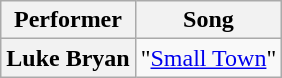<table class="wikitable unsortable" style="text-align:center;">
<tr>
<th scope="col">Performer</th>
<th scope="col">Song</th>
</tr>
<tr>
<th scope="row">Luke Bryan</th>
<td>"<a href='#'>Small Town</a>"</td>
</tr>
</table>
